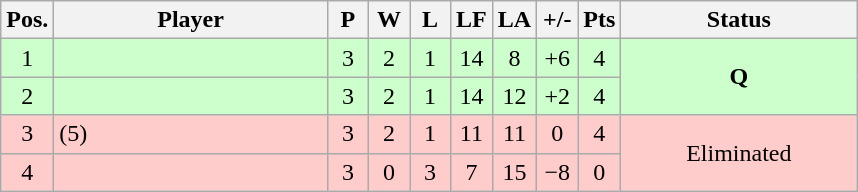<table class="wikitable" style="text-align:center; margin: 1em auto 1em auto, align:left">
<tr>
<th width=20>Pos.</th>
<th width=175>Player</th>
<th width=20>P</th>
<th width=20>W</th>
<th width=20>L</th>
<th width=20>LF</th>
<th width=20>LA</th>
<th width=20>+/-</th>
<th width=20>Pts</th>
<th width=150>Status</th>
</tr>
<tr style="background:#CCFFCC;">
<td>1</td>
<td style="text-align:left;"></td>
<td>3</td>
<td>2</td>
<td>1</td>
<td>14</td>
<td>8</td>
<td>+6</td>
<td>4</td>
<td rowspan=2><strong>Q</strong></td>
</tr>
<tr style="background:#CCFFCC;">
<td>2</td>
<td style="text-align:left;"></td>
<td>3</td>
<td>2</td>
<td>1</td>
<td>14</td>
<td>12</td>
<td>+2</td>
<td>4</td>
</tr>
<tr style="background:#FFCCCC;">
<td>3</td>
<td style="text-align:left;"> (5)</td>
<td>3</td>
<td>2</td>
<td>1</td>
<td>11</td>
<td>11</td>
<td>0</td>
<td>4</td>
<td rowspan=2>Eliminated</td>
</tr>
<tr style="background:#FFCCCC;">
<td>4</td>
<td style="text-align:left;"></td>
<td>3</td>
<td>0</td>
<td>3</td>
<td>7</td>
<td>15</td>
<td>−8</td>
<td>0</td>
</tr>
</table>
